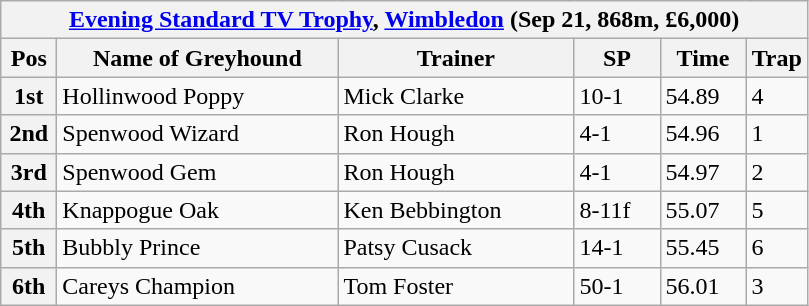<table class="wikitable">
<tr>
<th colspan="6"><a href='#'>Evening Standard TV Trophy</a>, <a href='#'>Wimbledon</a> (Sep 21, 868m, £6,000)</th>
</tr>
<tr>
<th width=30>Pos</th>
<th width=180>Name of Greyhound</th>
<th width=150>Trainer</th>
<th width=50>SP</th>
<th width=50>Time</th>
<th width=30>Trap</th>
</tr>
<tr>
<th>1st</th>
<td>Hollinwood Poppy</td>
<td>Mick Clarke</td>
<td>10-1</td>
<td>54.89</td>
<td>4</td>
</tr>
<tr>
<th>2nd</th>
<td>Spenwood Wizard</td>
<td>Ron Hough</td>
<td>4-1</td>
<td>54.96</td>
<td>1</td>
</tr>
<tr>
<th>3rd</th>
<td>Spenwood Gem</td>
<td>Ron Hough</td>
<td>4-1</td>
<td>54.97</td>
<td>2</td>
</tr>
<tr>
<th>4th</th>
<td>Knappogue Oak</td>
<td>Ken Bebbington</td>
<td>8-11f</td>
<td>55.07</td>
<td>5</td>
</tr>
<tr>
<th>5th</th>
<td>Bubbly Prince</td>
<td>Patsy Cusack</td>
<td>14-1</td>
<td>55.45</td>
<td>6</td>
</tr>
<tr>
<th>6th</th>
<td>Careys Champion</td>
<td>Tom Foster</td>
<td>50-1</td>
<td>56.01</td>
<td>3</td>
</tr>
</table>
